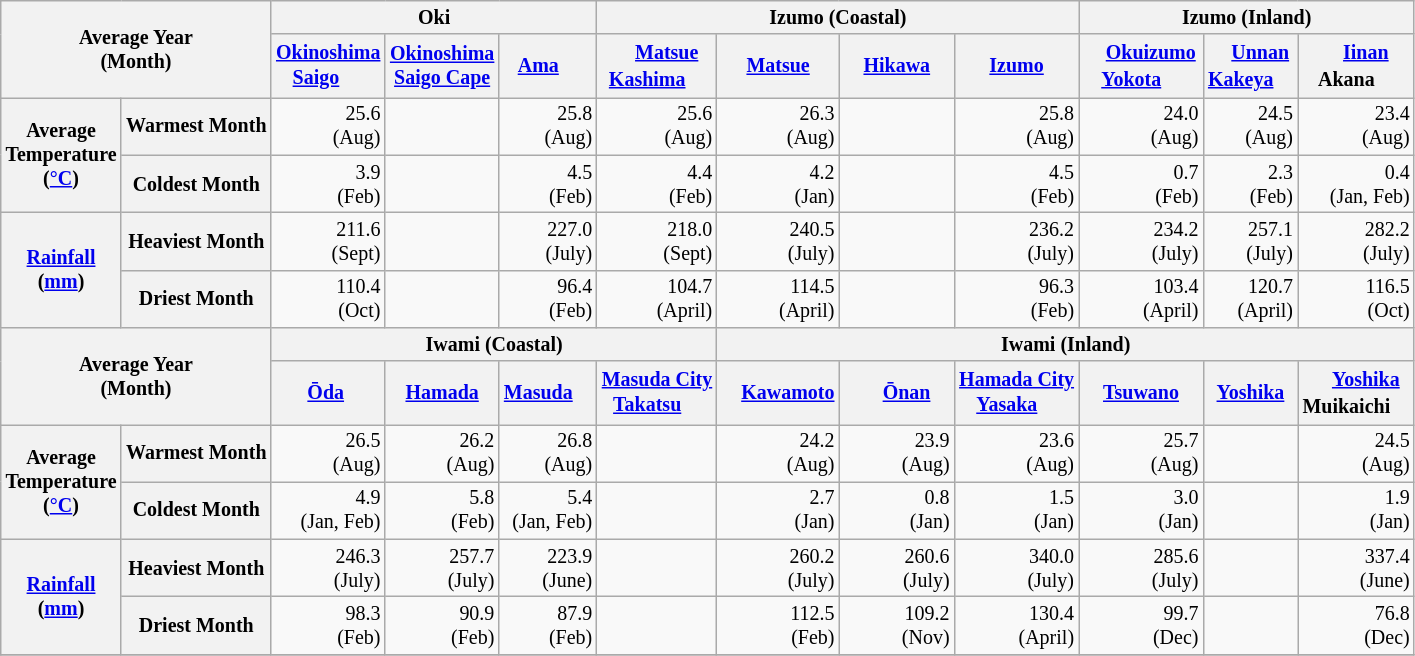<table class="wikitable" style="font-size:smaller; text-align:right; white-space:nowrap">
<tr>
<th rowspan="2" colspan="2">Average Year <br> (Month)</th>
<th colspan="3">Oki</th>
<th colspan="4">Izumo (Coastal)</th>
<th colspan="3">Izumo (Inland)</th>
</tr>
<tr>
<th><a href='#'>Okinoshima</a><br><a href='#'>Saigo</a> 　</th>
<th><a href='#'>Okinoshima</a><br><a href='#'>Saigo Cape</a></th>
<th><a href='#'>Ama</a>　</th>
<th>　<a href='#'>Matsue</a><br><a href='#'>Kashima</a>　</th>
<th><a href='#'>Matsue</a></th>
<th>　<a href='#'>Hikawa</a>　</th>
<th><a href='#'>Izumo</a></th>
<th>　<a href='#'>Okuizumo</a><br><a href='#'>Yokota</a>　</th>
<th>　<a href='#'>Unnan</a><br><a href='#'>Kakeya</a>　</th>
<th>　<a href='#'>Iinan</a><br>Akana　</th>
</tr>
<tr>
<th rowspan="2">Average<br>Temperature<br>(<a href='#'>°C</a>)</th>
<th>Warmest Month</th>
<td>25.6<br>(Aug)</td>
<td></td>
<td>25.8<br>(Aug)</td>
<td>25.6<br>(Aug)</td>
<td>26.3<br>(Aug)</td>
<td></td>
<td>25.8<br>(Aug)</td>
<td>24.0<br>(Aug)</td>
<td>24.5<br>(Aug)</td>
<td>23.4<br>(Aug)</td>
</tr>
<tr>
<th>Coldest Month</th>
<td>3.9<br>(Feb)</td>
<td></td>
<td>4.5<br>(Feb)</td>
<td>4.4<br>(Feb)</td>
<td>4.2<br>(Jan)</td>
<td></td>
<td>4.5<br>(Feb)</td>
<td>0.7<br>(Feb)</td>
<td>2.3<br>(Feb)</td>
<td>0.4<br>(Jan, Feb)</td>
</tr>
<tr>
<th rowspan="2"><a href='#'>Rainfall</a><br>(<a href='#'>mm</a>)</th>
<th>Heaviest Month</th>
<td>211.6<br>(Sept)</td>
<td></td>
<td>227.0<br>(July)</td>
<td>218.0<br>(Sept)</td>
<td>240.5<br>(July)</td>
<td></td>
<td>236.2<br>(July)</td>
<td>234.2<br>(July)</td>
<td>257.1<br>(July)</td>
<td>282.2<br>(July)</td>
</tr>
<tr>
<th>Driest Month</th>
<td>110.4<br>(Oct)</td>
<td></td>
<td>96.4<br>(Feb)</td>
<td>104.7<br>(April)</td>
<td>114.5<br>(April)</td>
<td></td>
<td>96.3<br>(Feb)</td>
<td>103.4<br>(April)</td>
<td>120.7<br>(April)</td>
<td>116.5<br>(Oct)</td>
</tr>
<tr>
<th rowspan="2" colspan="2">Average Year<br> (Month)</th>
<th colspan="4">Iwami (Coastal)</th>
<th colspan="6">Iwami (Inland)</th>
</tr>
<tr>
<th>　<a href='#'>Ōda</a> 　</th>
<th><a href='#'>Hamada</a></th>
<th><a href='#'>Masuda</a>　</th>
<th><a href='#'>Masuda City</a><br><a href='#'>Takatsu</a>　</th>
<th>　<a href='#'>Kawamoto</a></th>
<th>　<a href='#'>Ōnan</a><br></th>
<th><a href='#'>Hamada City</a><br><a href='#'>Yasaka</a>　</th>
<th>　<a href='#'>Tsuwano</a>　</th>
<th><a href='#'>Yoshika</a></th>
<th>　<a href='#'>Yoshika</a><br>Muikaichi　</th>
</tr>
<tr>
<th rowspan="2">Average<br>Temperature<br>(<a href='#'>°C</a>)</th>
<th>Warmest Month</th>
<td>26.5<br>(Aug)</td>
<td>26.2<br>(Aug)</td>
<td>26.8<br>(Aug)</td>
<td></td>
<td>24.2<br>(Aug)</td>
<td>23.9<br>(Aug)</td>
<td>23.6<br>(Aug)</td>
<td>25.7<br>(Aug)</td>
<td></td>
<td>24.5<br>(Aug)</td>
</tr>
<tr>
<th>Coldest Month</th>
<td>4.9<br>(Jan, Feb)</td>
<td>5.8<br>(Feb)</td>
<td>5.4<br>(Jan, Feb)</td>
<td></td>
<td>2.7<br>(Jan)</td>
<td>0.8<br>(Jan)</td>
<td>1.5<br>(Jan)</td>
<td>3.0<br>(Jan)</td>
<td></td>
<td>1.9<br>(Jan)</td>
</tr>
<tr>
<th rowspan="2"><a href='#'>Rainfall</a><br>(<a href='#'>mm</a>)</th>
<th>Heaviest Month</th>
<td>246.3<br>(July)</td>
<td>257.7<br>(July)</td>
<td>223.9<br>(June)</td>
<td></td>
<td>260.2<br>(July)</td>
<td>260.6<br>(July)</td>
<td>340.0<br>(July)</td>
<td>285.6<br>(July)</td>
<td></td>
<td>337.4<br>(June)</td>
</tr>
<tr>
<th>Driest Month</th>
<td>98.3<br>(Feb)</td>
<td>90.9<br>(Feb)</td>
<td>87.9<br>(Feb)</td>
<td></td>
<td>112.5<br>(Feb)</td>
<td>109.2<br>(Nov)</td>
<td>130.4<br>(April)</td>
<td>99.7<br>(Dec)</td>
<td></td>
<td>76.8<br>(Dec)</td>
</tr>
<tr>
</tr>
</table>
